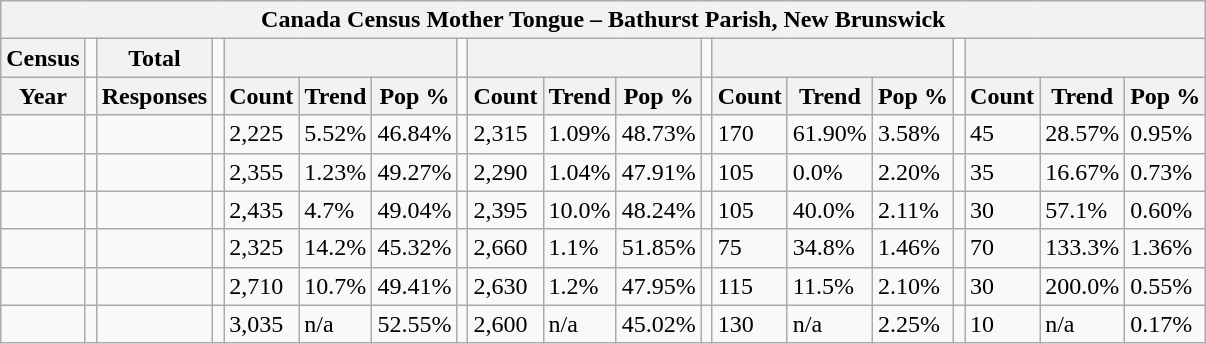<table class="wikitable">
<tr>
<th colspan="19">Canada Census Mother Tongue – Bathurst Parish, New Brunswick</th>
</tr>
<tr>
<th>Census</th>
<td></td>
<th>Total</th>
<td colspan="1"></td>
<th colspan="3"></th>
<td colspan="1"></td>
<th colspan="3"></th>
<td colspan="1"></td>
<th colspan="3"></th>
<td colspan="1"></td>
<th colspan="3"></th>
</tr>
<tr>
<th>Year</th>
<td></td>
<th>Responses</th>
<td></td>
<th>Count</th>
<th>Trend</th>
<th>Pop %</th>
<td></td>
<th>Count</th>
<th>Trend</th>
<th>Pop %</th>
<td></td>
<th>Count</th>
<th>Trend</th>
<th>Pop %</th>
<td></td>
<th>Count</th>
<th>Trend</th>
<th>Pop %</th>
</tr>
<tr>
<td></td>
<td></td>
<td></td>
<td></td>
<td>2,225</td>
<td> 5.52%</td>
<td>46.84%</td>
<td></td>
<td>2,315</td>
<td> 1.09%</td>
<td>48.73%</td>
<td></td>
<td>170</td>
<td> 61.90%</td>
<td>3.58%</td>
<td></td>
<td>45</td>
<td> 28.57%</td>
<td>0.95%</td>
</tr>
<tr>
<td></td>
<td></td>
<td></td>
<td></td>
<td>2,355</td>
<td> 1.23%</td>
<td>49.27%</td>
<td></td>
<td>2,290</td>
<td> 1.04%</td>
<td>47.91%</td>
<td></td>
<td>105</td>
<td> 0.0%</td>
<td>2.20%</td>
<td></td>
<td>35</td>
<td> 16.67%</td>
<td>0.73%</td>
</tr>
<tr>
<td></td>
<td></td>
<td></td>
<td></td>
<td>2,435</td>
<td> 4.7%</td>
<td>49.04%</td>
<td></td>
<td>2,395</td>
<td> 10.0%</td>
<td>48.24%</td>
<td></td>
<td>105</td>
<td> 40.0%</td>
<td>2.11%</td>
<td></td>
<td>30</td>
<td> 57.1%</td>
<td>0.60%</td>
</tr>
<tr>
<td></td>
<td></td>
<td></td>
<td></td>
<td>2,325</td>
<td> 14.2%</td>
<td>45.32%</td>
<td></td>
<td>2,660</td>
<td> 1.1%</td>
<td>51.85%</td>
<td></td>
<td>75</td>
<td> 34.8%</td>
<td>1.46%</td>
<td></td>
<td>70</td>
<td> 133.3%</td>
<td>1.36%</td>
</tr>
<tr>
<td></td>
<td></td>
<td></td>
<td></td>
<td>2,710</td>
<td> 10.7%</td>
<td>49.41%</td>
<td></td>
<td>2,630</td>
<td> 1.2%</td>
<td>47.95%</td>
<td></td>
<td>115</td>
<td> 11.5%</td>
<td>2.10%</td>
<td></td>
<td>30</td>
<td> 200.0%</td>
<td>0.55%</td>
</tr>
<tr>
<td></td>
<td></td>
<td></td>
<td></td>
<td>3,035</td>
<td>n/a</td>
<td>52.55%</td>
<td></td>
<td>2,600</td>
<td>n/a</td>
<td>45.02%</td>
<td></td>
<td>130</td>
<td>n/a</td>
<td>2.25%</td>
<td></td>
<td>10</td>
<td>n/a</td>
<td>0.17%</td>
</tr>
</table>
